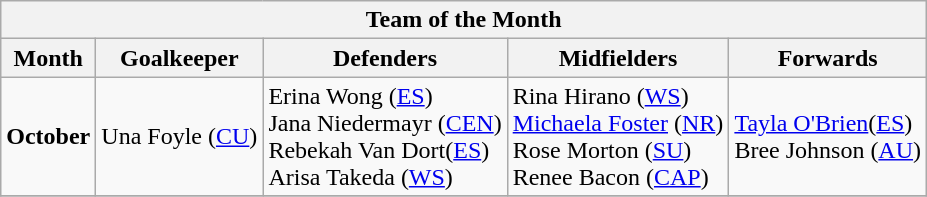<table class="wikitable collapsible collapsed">
<tr>
<th colspan="7">Team of the Month</th>
</tr>
<tr>
<th>Month</th>
<th>Goalkeeper</th>
<th>Defenders</th>
<th>Midfielders</th>
<th>Forwards</th>
</tr>
<tr>
<td style="text-align: center;"><strong>October</strong><br></td>
<td>Una Foyle (<a href='#'>CU</a>)</td>
<td>Erina Wong (<a href='#'>ES</a>)<br>Jana Niedermayr (<a href='#'>CEN</a>)<br>Rebekah Van Dort(<a href='#'>ES</a>)<br>Arisa Takeda (<a href='#'>WS</a>)</td>
<td>Rina Hirano (<a href='#'>WS</a>)<br><a href='#'>Michaela Foster</a> (<a href='#'>NR</a>)<br>Rose Morton (<a href='#'>SU</a>)<br>Renee Bacon (<a href='#'>CAP</a>)</td>
<td><a href='#'>Tayla O'Brien</a>(<a href='#'>ES</a>)<br>Bree Johnson (<a href='#'>AU</a>)</td>
</tr>
<tr>
</tr>
</table>
